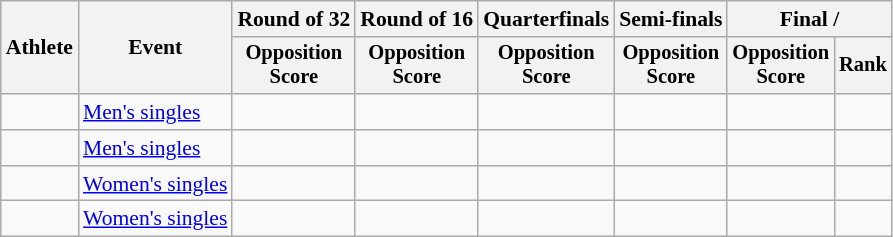<table class="wikitable" style="font-size:90%">
<tr>
<th rowspan=2>Athlete</th>
<th rowspan=2>Event</th>
<th>Round of 32</th>
<th>Round of 16</th>
<th>Quarterfinals</th>
<th>Semi-finals</th>
<th colspan=2>Final / </th>
</tr>
<tr style="font-size:95%">
<th>Opposition<br>Score</th>
<th>Opposition<br>Score</th>
<th>Opposition<br>Score</th>
<th>Opposition<br>Score</th>
<th>Opposition<br>Score</th>
<th>Rank</th>
</tr>
<tr align=center>
<td align=left></td>
<td align=left><a href='#'>Men's singles</a></td>
<td></td>
<td></td>
<td></td>
<td></td>
<td></td>
<td></td>
</tr>
<tr align=center>
<td align=left></td>
<td align=left><a href='#'>Men's singles</a></td>
<td></td>
<td></td>
<td></td>
<td></td>
<td></td>
<td></td>
</tr>
<tr align=center>
<td align=left></td>
<td align=left><a href='#'>Women's singles</a></td>
<td></td>
<td></td>
<td></td>
<td></td>
<td></td>
<td></td>
</tr>
<tr align=center>
<td align=left></td>
<td align=left><a href='#'>Women's singles</a></td>
<td></td>
<td></td>
<td></td>
<td></td>
<td></td>
<td></td>
</tr>
</table>
